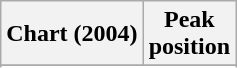<table class="wikitable sortable plainrowheaders" style="text-align:center">
<tr>
<th scope="col">Chart (2004)</th>
<th scope="col">Peak<br>position</th>
</tr>
<tr>
</tr>
<tr>
</tr>
<tr>
</tr>
<tr>
</tr>
</table>
